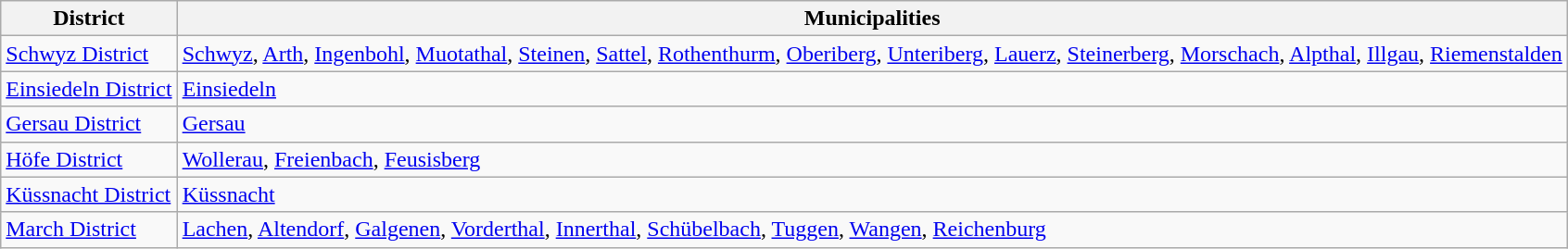<table class="wikitable sortable">
<tr>
<th>District</th>
<th>Municipalities</th>
</tr>
<tr>
<td><a href='#'>Schwyz District</a></td>
<td><a href='#'>Schwyz</a>, <a href='#'>Arth</a>, <a href='#'>Ingenbohl</a>, <a href='#'>Muotathal</a>, <a href='#'>Steinen</a>, <a href='#'>Sattel</a>, <a href='#'>Rothenthurm</a>, <a href='#'>Oberiberg</a>, <a href='#'>Unteriberg</a>, <a href='#'>Lauerz</a>, <a href='#'>Steinerberg</a>, <a href='#'>Morschach</a>, <a href='#'>Alpthal</a>, <a href='#'>Illgau</a>, <a href='#'>Riemenstalden</a></td>
</tr>
<tr>
<td><a href='#'>Einsiedeln District</a></td>
<td><a href='#'>Einsiedeln</a></td>
</tr>
<tr>
<td><a href='#'>Gersau District</a></td>
<td><a href='#'>Gersau</a></td>
</tr>
<tr>
<td><a href='#'>Höfe District</a></td>
<td><a href='#'>Wollerau</a>, <a href='#'>Freienbach</a>, <a href='#'>Feusisberg</a></td>
</tr>
<tr>
<td><a href='#'>Küssnacht District</a></td>
<td><a href='#'>Küssnacht</a></td>
</tr>
<tr>
<td><a href='#'>March District</a></td>
<td><a href='#'>Lachen</a>, <a href='#'>Altendorf</a>, <a href='#'>Galgenen</a>, <a href='#'>Vorderthal</a>, <a href='#'>Innerthal</a>, <a href='#'>Schübelbach</a>, <a href='#'>Tuggen</a>, <a href='#'>Wangen</a>, <a href='#'>Reichenburg</a></td>
</tr>
</table>
